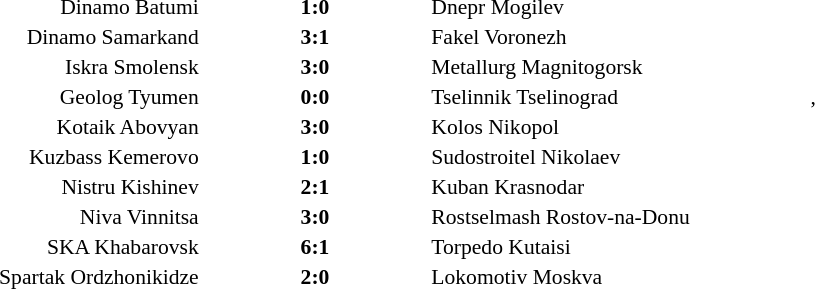<table style="width:100%;" cellspacing="1">
<tr>
<th width=20%></th>
<th width=12%></th>
<th width=20%></th>
<th></th>
</tr>
<tr style=font-size:90%>
<td align=right>Dinamo Batumi</td>
<td align=center><strong>1:0</strong></td>
<td>Dnepr Mogilev</td>
<td></td>
</tr>
<tr style=font-size:90%>
<td align=right>Dinamo Samarkand</td>
<td align=center><strong>3:1</strong></td>
<td>Fakel Voronezh</td>
<td></td>
</tr>
<tr style=font-size:90%>
<td align=right>Iskra Smolensk</td>
<td align=center><strong>3:0</strong></td>
<td>Metallurg Magnitogorsk</td>
<td></td>
</tr>
<tr style=font-size:90%>
<td align=right>Geolog Tyumen</td>
<td align=center><strong>0:0</strong></td>
<td>Tselinnik Tselinograd</td>
<td>, </td>
</tr>
<tr style=font-size:90%>
<td align=right>Kotaik Abovyan</td>
<td align=center><strong>3:0</strong></td>
<td>Kolos Nikopol</td>
<td></td>
</tr>
<tr style=font-size:90%>
<td align=right>Kuzbass Kemerovo</td>
<td align=center><strong>1:0</strong></td>
<td>Sudostroitel Nikolaev</td>
<td></td>
</tr>
<tr style=font-size:90%>
<td align=right>Nistru Kishinev</td>
<td align=center><strong>2:1</strong></td>
<td>Kuban Krasnodar</td>
<td></td>
</tr>
<tr style=font-size:90%>
<td align=right>Niva Vinnitsa</td>
<td align=center><strong>3:0</strong></td>
<td>Rostselmash Rostov-na-Donu</td>
<td></td>
</tr>
<tr style=font-size:90%>
<td align=right>SKA Khabarovsk</td>
<td align=center><strong>6:1</strong></td>
<td>Torpedo Kutaisi</td>
<td></td>
</tr>
<tr style=font-size:90%>
<td align=right>Spartak Ordzhonikidze</td>
<td align=center><strong>2:0</strong></td>
<td>Lokomotiv Moskva</td>
<td></td>
</tr>
</table>
